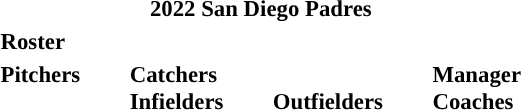<table class="toccolours" style="font-size: 95%;">
<tr>
<th colspan="10">2022 San Diego Padres</th>
</tr>
<tr>
<td colspan="10"><strong>Roster</strong></td>
</tr>
<tr>
<td valign="top"><strong>Pitchers</strong><br>


























</td>
<td width="25px"></td>
<td valign="top"><strong>Catchers</strong><br>


<strong>Infielders</strong>












</td>
<td width="25px"></td>
<td valign="top"><br><strong>Outfielders</strong>










</td>
<td width="25px"></td>
<td valign="top"><strong>Manager</strong><br>
<strong>Coaches</strong>
 
 
 
 
 
 
 
 
 
 
 
 
 </td>
</tr>
</table>
